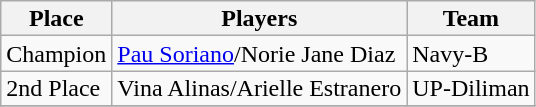<table class="wikitable" style="text-align:left; line-height:16px; width:auto;">
<tr>
<th>Place</th>
<th>Players</th>
<th>Team</th>
</tr>
<tr>
<td>Champion</td>
<td><a href='#'>Pau Soriano</a>/Norie Jane Diaz</td>
<td>Navy-B</td>
</tr>
<tr>
<td>2nd Place</td>
<td>Vina Alinas/Arielle Estranero</td>
<td>UP-Diliman</td>
</tr>
<tr>
</tr>
</table>
